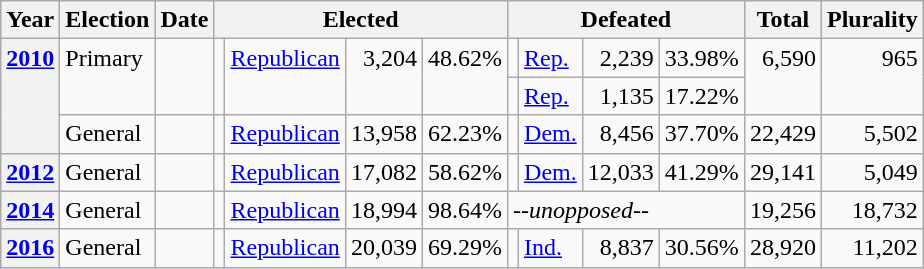<table class="wikitable">
<tr>
<th>Year</th>
<th>Election</th>
<th>Date</th>
<th colspan="4">Elected</th>
<th colspan="4">Defeated</th>
<th>Total</th>
<th>Plurality</th>
</tr>
<tr>
<th rowspan="3" valign="top"><a href='#'>2010</a></th>
<td rowspan="2" valign="top">Primary</td>
<td rowspan="2" valign="top"></td>
<td rowspan="2" valign="top"></td>
<td rowspan="2" valign="top" ><a href='#'>Republican</a></td>
<td rowspan="2" valign="top" align="right">3,204</td>
<td rowspan="2" valign="top" align="right">48.62%</td>
<td valign="top"></td>
<td valign="top" ><a href='#'>Rep.</a></td>
<td valign="top" align="right">2,239</td>
<td valign="top" align="right">33.98%</td>
<td rowspan="2" valign="top" align="right">6,590</td>
<td rowspan="2" valign="top" align="right">965</td>
</tr>
<tr>
<td valign="top"></td>
<td valign="top" ><a href='#'>Rep.</a></td>
<td valign="top" align="right">1,135</td>
<td valign="top" align="right">17.22%</td>
</tr>
<tr>
<td valign="top">General</td>
<td valign="top"></td>
<td valign="top"></td>
<td valign="top" ><a href='#'>Republican</a></td>
<td valign="top" align="right">13,958</td>
<td valign="top" align="right">62.23%</td>
<td valign="top"></td>
<td valign="top" ><a href='#'>Dem.</a></td>
<td valign="top" align="right">8,456</td>
<td valign="top" align="right">37.70%</td>
<td valign="top" align="right">22,429</td>
<td valign="top" align="right">5,502</td>
</tr>
<tr>
<th valign="top"><a href='#'>2012</a></th>
<td valign="top">General</td>
<td valign="top"></td>
<td valign="top"></td>
<td valign="top" ><a href='#'>Republican</a></td>
<td valign="top" align="right">17,082</td>
<td valign="top" align="right">58.62%</td>
<td valign="top"></td>
<td valign="top" ><a href='#'>Dem.</a></td>
<td valign="top" align="right">12,033</td>
<td valign="top" align="right">41.29%</td>
<td valign="top" align="right">29,141</td>
<td valign="top" align="right">5,049</td>
</tr>
<tr>
<th valign="top"><a href='#'>2014</a></th>
<td valign="top">General</td>
<td valign="top"></td>
<td valign="top"></td>
<td valign="top" ><a href='#'>Republican</a></td>
<td align="right" valign="top">18,994</td>
<td align="right" valign="top">98.64%</td>
<td colspan="4"><em>--unopposed--</em></td>
<td align="right" valign="top">19,256</td>
<td align="right" valign="top">18,732</td>
</tr>
<tr>
<th><a href='#'>2016</a></th>
<td>General</td>
<td></td>
<td></td>
<td valign="top" ><a href='#'>Republican</a></td>
<td valign="top" align="right">20,039</td>
<td valign="top" align="right">69.29%</td>
<td></td>
<td valign="top" ><a href='#'>Ind.</a></td>
<td align="right" valign="top">8,837</td>
<td align="right" valign="top">30.56%</td>
<td align="right" valign="top">28,920</td>
<td align="right" valign="top">11,202</td>
</tr>
</table>
